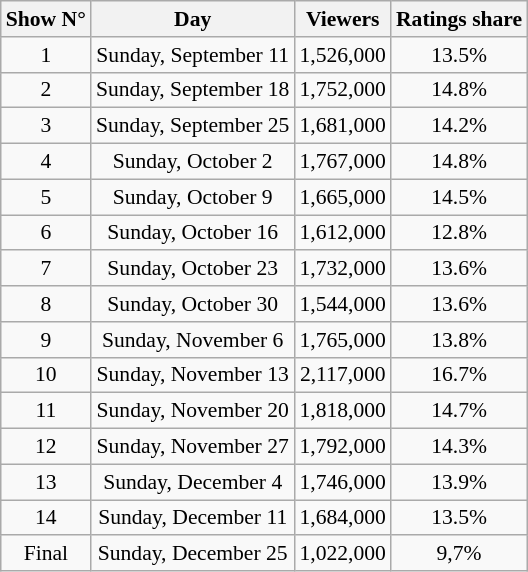<table class="wikitable sortable centre" style="text-align:center;font-size:90%;">
<tr>
<th>Show N°</th>
<th>Day</th>
<th>Viewers</th>
<th>Ratings share</th>
</tr>
<tr>
<td>1</td>
<td>Sunday, September 11</td>
<td>1,526,000</td>
<td>13.5%</td>
</tr>
<tr>
<td>2</td>
<td>Sunday, September 18</td>
<td>1,752,000</td>
<td>14.8%</td>
</tr>
<tr>
<td>3</td>
<td>Sunday, September 25</td>
<td>1,681,000</td>
<td>14.2%</td>
</tr>
<tr>
<td>4</td>
<td>Sunday, October 2</td>
<td>1,767,000</td>
<td>14.8%</td>
</tr>
<tr>
<td>5</td>
<td>Sunday, October 9</td>
<td>1,665,000</td>
<td>14.5%</td>
</tr>
<tr>
<td>6</td>
<td>Sunday, October 16</td>
<td>1,612,000</td>
<td>12.8%</td>
</tr>
<tr>
<td>7</td>
<td>Sunday, October 23</td>
<td>1,732,000</td>
<td>13.6%</td>
</tr>
<tr>
<td>8</td>
<td>Sunday, October 30</td>
<td>1,544,000</td>
<td>13.6%</td>
</tr>
<tr>
<td>9</td>
<td>Sunday, November 6</td>
<td>1,765,000</td>
<td>13.8%</td>
</tr>
<tr>
<td>10</td>
<td>Sunday, November 13</td>
<td>2,117,000</td>
<td>16.7%</td>
</tr>
<tr>
<td>11</td>
<td>Sunday, November 20</td>
<td>1,818,000</td>
<td>14.7%</td>
</tr>
<tr>
<td>12</td>
<td>Sunday, November 27</td>
<td>1,792,000</td>
<td>14.3%</td>
</tr>
<tr>
<td>13</td>
<td>Sunday, December 4</td>
<td>1,746,000</td>
<td>13.9%</td>
</tr>
<tr>
<td>14</td>
<td>Sunday, December 11</td>
<td>1,684,000</td>
<td>13.5%</td>
</tr>
<tr>
<td>Final</td>
<td>Sunday, December 25</td>
<td>1,022,000</td>
<td>9,7%</td>
</tr>
</table>
